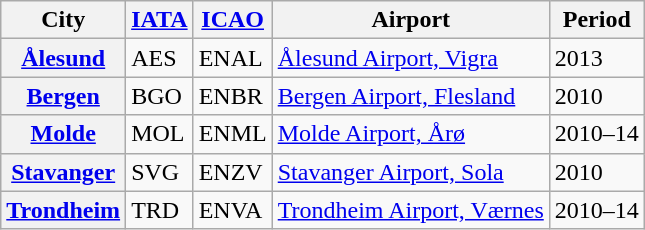<table class="wikitable plainrowheaders sortable">
<tr>
<th scope=col>City</th>
<th scope=col><a href='#'>IATA</a></th>
<th scope=col><a href='#'>ICAO</a></th>
<th scope=col>Airport</th>
<th scope=col>Period</th>
</tr>
<tr>
<th scope=row><a href='#'>Ålesund</a></th>
<td>AES</td>
<td>ENAL</td>
<td><a href='#'>Ålesund Airport, Vigra</a></td>
<td>2013</td>
</tr>
<tr>
<th scope=row><a href='#'>Bergen</a></th>
<td>BGO</td>
<td>ENBR</td>
<td><a href='#'>Bergen Airport, Flesland</a></td>
<td>2010</td>
</tr>
<tr>
<th scope=row><a href='#'>Molde</a></th>
<td>MOL</td>
<td>ENML</td>
<td><a href='#'>Molde Airport, Årø</a></td>
<td>2010–14</td>
</tr>
<tr>
<th scope=row><a href='#'>Stavanger</a></th>
<td>SVG</td>
<td>ENZV</td>
<td><a href='#'>Stavanger Airport, Sola</a></td>
<td>2010</td>
</tr>
<tr>
<th scope=row><a href='#'>Trondheim</a></th>
<td>TRD</td>
<td>ENVA</td>
<td><a href='#'>Trondheim Airport, Værnes</a></td>
<td>2010–14</td>
</tr>
</table>
